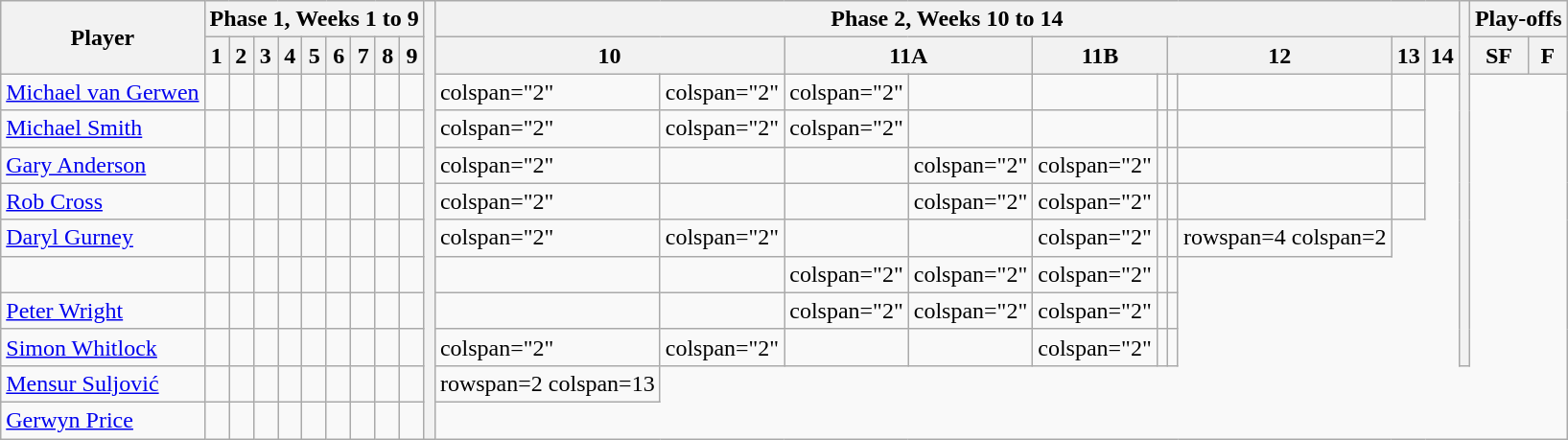<table class="wikitable">
<tr>
<th rowspan=2>Player</th>
<th colspan=9>Phase 1, Weeks 1 to 9</th>
<th rowspan=12></th>
<th colspan=10>Phase 2, Weeks 10 to 14</th>
<th rowspan=10></th>
<th colspan=2>Play-offs</th>
</tr>
<tr>
<th>1</th>
<th>2</th>
<th>3</th>
<th>4</th>
<th>5</th>
<th>6</th>
<th>7</th>
<th>8</th>
<th>9</th>
<th colspan=2>10</th>
<th colspan=2>11A</th>
<th colspan=2>11B</th>
<th colspan=2>12</th>
<th>13</th>
<th>14</th>
<th>SF</th>
<th>F</th>
</tr>
<tr>
<td> <a href='#'>Michael van Gerwen</a></td>
<td></td>
<td></td>
<td></td>
<td></td>
<td></td>
<td></td>
<td></td>
<td></td>
<td></td>
<td>colspan="2" </td>
<td>colspan="2" </td>
<td>colspan="2" </td>
<td></td>
<td></td>
<td></td>
<td></td>
<td></td>
<td></td>
</tr>
<tr>
<td> <a href='#'>Michael Smith</a></td>
<td></td>
<td></td>
<td></td>
<td></td>
<td></td>
<td></td>
<td></td>
<td></td>
<td></td>
<td>colspan="2" </td>
<td>colspan="2" </td>
<td>colspan="2" </td>
<td></td>
<td></td>
<td></td>
<td></td>
<td></td>
<td></td>
</tr>
<tr>
<td> <a href='#'>Gary Anderson</a></td>
<td></td>
<td></td>
<td></td>
<td></td>
<td></td>
<td></td>
<td></td>
<td></td>
<td></td>
<td>colspan="2" </td>
<td></td>
<td></td>
<td>colspan="2" </td>
<td>colspan="2" </td>
<td></td>
<td></td>
<td></td>
<td></td>
</tr>
<tr>
<td> <a href='#'>Rob Cross</a></td>
<td></td>
<td></td>
<td></td>
<td></td>
<td></td>
<td></td>
<td></td>
<td></td>
<td></td>
<td>colspan="2" </td>
<td></td>
<td></td>
<td>colspan="2" </td>
<td>colspan="2" </td>
<td></td>
<td></td>
<td></td>
<td></td>
</tr>
<tr>
<td> <a href='#'>Daryl Gurney</a></td>
<td></td>
<td></td>
<td></td>
<td></td>
<td></td>
<td></td>
<td></td>
<td></td>
<td></td>
<td>colspan="2" </td>
<td>colspan="2" </td>
<td></td>
<td></td>
<td>colspan="2" </td>
<td></td>
<td></td>
<td>rowspan=4 colspan=2 </td>
</tr>
<tr>
<td></td>
<td></td>
<td></td>
<td></td>
<td></td>
<td></td>
<td></td>
<td></td>
<td></td>
<td></td>
<td></td>
<td></td>
<td>colspan="2" </td>
<td>colspan="2" </td>
<td>colspan="2" </td>
<td></td>
<td></td>
</tr>
<tr>
<td> <a href='#'>Peter Wright</a></td>
<td></td>
<td></td>
<td></td>
<td></td>
<td></td>
<td></td>
<td></td>
<td></td>
<td></td>
<td></td>
<td></td>
<td>colspan="2" </td>
<td>colspan="2" </td>
<td>colspan="2" </td>
<td></td>
<td></td>
</tr>
<tr>
<td> <a href='#'>Simon Whitlock</a></td>
<td></td>
<td></td>
<td></td>
<td></td>
<td></td>
<td></td>
<td></td>
<td></td>
<td></td>
<td>colspan="2" </td>
<td>colspan="2" </td>
<td></td>
<td></td>
<td>colspan="2" </td>
<td></td>
<td></td>
</tr>
<tr>
<td> <a href='#'>Mensur Suljović</a></td>
<td></td>
<td></td>
<td></td>
<td></td>
<td></td>
<td></td>
<td></td>
<td></td>
<td></td>
<td>rowspan=2 colspan=13 </td>
</tr>
<tr>
<td> <a href='#'>Gerwyn Price</a></td>
<td></td>
<td></td>
<td></td>
<td></td>
<td></td>
<td></td>
<td></td>
<td></td>
<td></td>
</tr>
</table>
